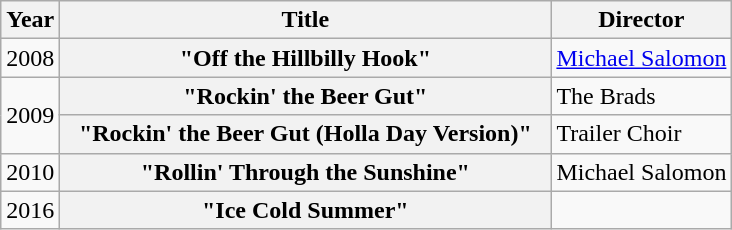<table class="wikitable plainrowheaders">
<tr>
<th>Year</th>
<th style="width:20em;">Title</th>
<th>Director</th>
</tr>
<tr>
<td>2008</td>
<th scope="row">"Off the Hillbilly Hook"</th>
<td><a href='#'>Michael Salomon</a></td>
</tr>
<tr>
<td rowspan="2">2009</td>
<th scope="row">"Rockin' the Beer Gut"</th>
<td>The Brads</td>
</tr>
<tr>
<th scope="row">"Rockin' the Beer Gut (Holla Day Version)"</th>
<td>Trailer Choir</td>
</tr>
<tr>
<td>2010</td>
<th scope="row">"Rollin' Through the Sunshine"</th>
<td>Michael Salomon</td>
</tr>
<tr>
<td>2016</td>
<th scope="row">"Ice Cold Summer"</th>
<td></td>
</tr>
</table>
